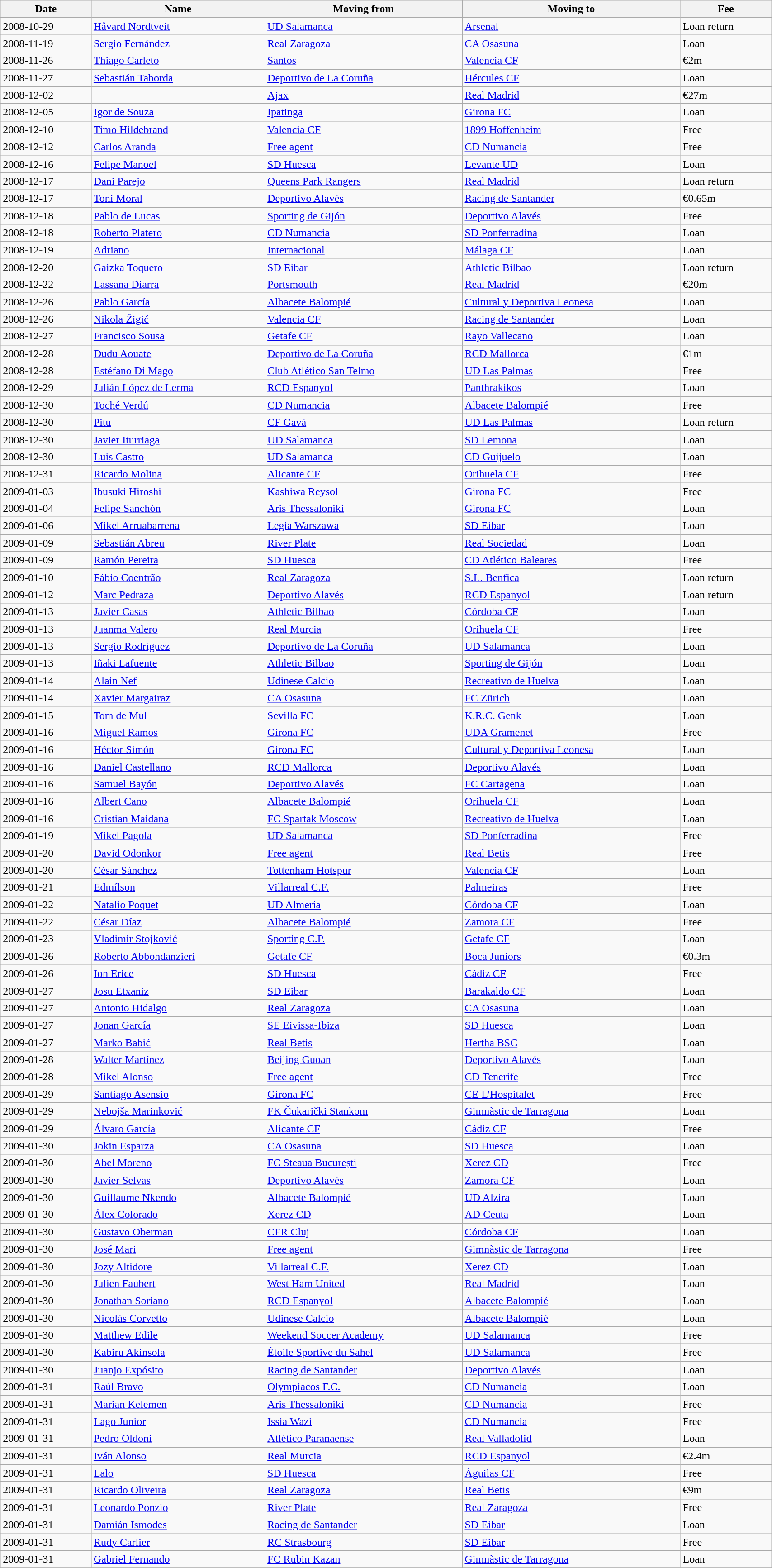<table class="wikitable sortable" width=90%>
<tr>
<th>Date</th>
<th>Name</th>
<th>Moving from</th>
<th>Moving to</th>
<th>Fee</th>
</tr>
<tr>
<td>2008-10-29</td>
<td> <a href='#'>Håvard Nordtveit</a></td>
<td> <a href='#'>UD Salamanca</a></td>
<td> <a href='#'>Arsenal</a></td>
<td>Loan return</td>
</tr>
<tr>
<td>2008-11-19</td>
<td> <a href='#'>Sergio Fernández</a></td>
<td> <a href='#'>Real Zaragoza</a></td>
<td> <a href='#'>CA Osasuna</a></td>
<td>Loan</td>
</tr>
<tr>
<td>2008-11-26</td>
<td> <a href='#'>Thiago Carleto</a></td>
<td> <a href='#'>Santos</a></td>
<td> <a href='#'>Valencia CF</a></td>
<td>€2m</td>
</tr>
<tr>
<td>2008-11-27</td>
<td> <a href='#'>Sebastián Taborda</a></td>
<td> <a href='#'>Deportivo de La Coruña</a></td>
<td> <a href='#'>Hércules CF</a></td>
<td>Loan</td>
</tr>
<tr>
<td>2008-12-02</td>
<td> </td>
<td> <a href='#'>Ajax</a></td>
<td> <a href='#'>Real Madrid</a></td>
<td>€27m</td>
</tr>
<tr>
<td>2008-12-05</td>
<td> <a href='#'>Igor de Souza</a></td>
<td> <a href='#'>Ipatinga</a></td>
<td> <a href='#'>Girona FC</a></td>
<td>Loan</td>
</tr>
<tr>
<td>2008-12-10</td>
<td> <a href='#'>Timo Hildebrand</a></td>
<td> <a href='#'>Valencia CF</a></td>
<td> <a href='#'>1899 Hoffenheim</a></td>
<td>Free</td>
</tr>
<tr>
<td>2008-12-12</td>
<td> <a href='#'>Carlos Aranda</a></td>
<td> <a href='#'>Free agent</a></td>
<td> <a href='#'>CD Numancia</a></td>
<td>Free</td>
</tr>
<tr>
<td>2008-12-16</td>
<td> <a href='#'>Felipe Manoel</a></td>
<td> <a href='#'>SD Huesca</a></td>
<td> <a href='#'>Levante UD</a></td>
<td>Loan</td>
</tr>
<tr>
<td>2008-12-17</td>
<td> <a href='#'>Dani Parejo</a></td>
<td> <a href='#'>Queens Park Rangers</a></td>
<td> <a href='#'>Real Madrid</a></td>
<td>Loan return</td>
</tr>
<tr>
<td>2008-12-17</td>
<td> <a href='#'>Toni Moral</a></td>
<td> <a href='#'>Deportivo Alavés</a></td>
<td> <a href='#'>Racing de Santander</a></td>
<td>€0.65m</td>
</tr>
<tr>
<td>2008-12-18</td>
<td> <a href='#'>Pablo de Lucas</a></td>
<td> <a href='#'>Sporting de Gijón</a></td>
<td> <a href='#'>Deportivo Alavés</a></td>
<td>Free</td>
</tr>
<tr>
<td>2008-12-18</td>
<td> <a href='#'>Roberto Platero</a></td>
<td> <a href='#'>CD Numancia</a></td>
<td> <a href='#'>SD Ponferradina</a></td>
<td>Loan</td>
</tr>
<tr>
<td>2008-12-19</td>
<td> <a href='#'>Adriano</a></td>
<td> <a href='#'>Internacional</a></td>
<td> <a href='#'>Málaga CF</a></td>
<td>Loan</td>
</tr>
<tr>
<td>2008-12-20</td>
<td> <a href='#'>Gaizka Toquero</a></td>
<td> <a href='#'>SD Eibar</a></td>
<td> <a href='#'>Athletic Bilbao</a></td>
<td>Loan return</td>
</tr>
<tr>
<td>2008-12-22</td>
<td> <a href='#'>Lassana Diarra</a></td>
<td> <a href='#'>Portsmouth</a></td>
<td> <a href='#'>Real Madrid</a></td>
<td>€20m</td>
</tr>
<tr>
<td>2008-12-26</td>
<td> <a href='#'>Pablo García</a></td>
<td> <a href='#'>Albacete Balompié</a></td>
<td> <a href='#'>Cultural y Deportiva Leonesa</a></td>
<td>Loan</td>
</tr>
<tr>
<td>2008-12-26</td>
<td> <a href='#'>Nikola Žigić</a></td>
<td> <a href='#'>Valencia CF</a></td>
<td> <a href='#'>Racing de Santander</a></td>
<td>Loan</td>
</tr>
<tr>
<td>2008-12-27</td>
<td> <a href='#'>Francisco Sousa</a></td>
<td> <a href='#'>Getafe CF</a></td>
<td> <a href='#'>Rayo Vallecano</a></td>
<td>Loan</td>
</tr>
<tr>
<td>2008-12-28</td>
<td> <a href='#'>Dudu Aouate</a></td>
<td> <a href='#'>Deportivo de La Coruña</a></td>
<td> <a href='#'>RCD Mallorca</a></td>
<td>€1m</td>
</tr>
<tr>
<td>2008-12-28</td>
<td> <a href='#'>Estéfano Di Mago</a></td>
<td> <a href='#'>Club Atlético San Telmo</a></td>
<td> <a href='#'>UD Las Palmas</a></td>
<td>Free</td>
</tr>
<tr>
<td>2008-12-29</td>
<td> <a href='#'>Julián López de Lerma</a></td>
<td> <a href='#'>RCD Espanyol</a></td>
<td> <a href='#'>Panthrakikos</a></td>
<td>Loan</td>
</tr>
<tr>
<td>2008-12-30</td>
<td> <a href='#'>Toché Verdú</a></td>
<td> <a href='#'>CD Numancia</a></td>
<td> <a href='#'>Albacete Balompié</a></td>
<td>Free</td>
</tr>
<tr>
<td>2008-12-30</td>
<td> <a href='#'>Pitu</a></td>
<td> <a href='#'>CF Gavà</a></td>
<td> <a href='#'>UD Las Palmas</a></td>
<td>Loan return</td>
</tr>
<tr>
<td>2008-12-30</td>
<td> <a href='#'>Javier Iturriaga</a></td>
<td> <a href='#'>UD Salamanca</a></td>
<td> <a href='#'>SD Lemona</a></td>
<td>Loan</td>
</tr>
<tr>
<td>2008-12-30</td>
<td> <a href='#'>Luis Castro</a></td>
<td> <a href='#'>UD Salamanca</a></td>
<td> <a href='#'>CD Guijuelo</a></td>
<td>Loan</td>
</tr>
<tr>
<td>2008-12-31</td>
<td> <a href='#'>Ricardo Molina</a></td>
<td> <a href='#'>Alicante CF</a></td>
<td> <a href='#'>Orihuela CF</a></td>
<td>Free</td>
</tr>
<tr>
<td>2009-01-03</td>
<td> <a href='#'>Ibusuki Hiroshi</a></td>
<td> <a href='#'>Kashiwa Reysol</a></td>
<td> <a href='#'>Girona FC</a></td>
<td>Free</td>
</tr>
<tr>
<td>2009-01-04</td>
<td> <a href='#'>Felipe Sanchón</a></td>
<td> <a href='#'>Aris Thessaloniki</a></td>
<td> <a href='#'>Girona FC</a></td>
<td>Loan</td>
</tr>
<tr>
<td>2009-01-06</td>
<td> <a href='#'>Mikel Arruabarrena</a></td>
<td> <a href='#'>Legia Warszawa</a></td>
<td> <a href='#'>SD Eibar</a></td>
<td>Loan</td>
</tr>
<tr>
<td>2009-01-09</td>
<td> <a href='#'>Sebastián Abreu</a></td>
<td> <a href='#'>River Plate</a></td>
<td> <a href='#'>Real Sociedad</a></td>
<td>Loan</td>
</tr>
<tr>
<td>2009-01-09</td>
<td> <a href='#'>Ramón Pereira</a></td>
<td> <a href='#'>SD Huesca</a></td>
<td> <a href='#'>CD Atlético Baleares</a></td>
<td>Free</td>
</tr>
<tr>
<td>2009-01-10</td>
<td> <a href='#'>Fábio Coentrão</a></td>
<td> <a href='#'>Real Zaragoza</a></td>
<td> <a href='#'>S.L. Benfica</a></td>
<td>Loan return</td>
</tr>
<tr>
<td>2009-01-12</td>
<td> <a href='#'>Marc Pedraza</a></td>
<td> <a href='#'>Deportivo Alavés</a></td>
<td> <a href='#'>RCD Espanyol</a></td>
<td>Loan return</td>
</tr>
<tr>
<td>2009-01-13</td>
<td> <a href='#'>Javier Casas</a></td>
<td> <a href='#'>Athletic Bilbao</a></td>
<td> <a href='#'>Córdoba CF</a></td>
<td>Loan</td>
</tr>
<tr>
<td>2009-01-13</td>
<td> <a href='#'>Juanma Valero</a></td>
<td> <a href='#'>Real Murcia</a></td>
<td> <a href='#'>Orihuela CF</a></td>
<td>Free</td>
</tr>
<tr>
<td>2009-01-13</td>
<td> <a href='#'>Sergio Rodríguez</a></td>
<td> <a href='#'>Deportivo de La Coruña</a></td>
<td> <a href='#'>UD Salamanca</a></td>
<td>Loan</td>
</tr>
<tr>
<td>2009-01-13</td>
<td> <a href='#'>Iñaki Lafuente</a></td>
<td> <a href='#'>Athletic Bilbao</a></td>
<td> <a href='#'>Sporting de Gijón</a></td>
<td>Loan</td>
</tr>
<tr>
<td>2009-01-14</td>
<td> <a href='#'>Alain Nef</a></td>
<td> <a href='#'>Udinese Calcio</a></td>
<td> <a href='#'>Recreativo de Huelva</a></td>
<td>Loan</td>
</tr>
<tr>
<td>2009-01-14</td>
<td> <a href='#'>Xavier Margairaz</a></td>
<td> <a href='#'>CA Osasuna</a></td>
<td> <a href='#'>FC Zürich</a></td>
<td>Loan</td>
</tr>
<tr>
<td>2009-01-15</td>
<td> <a href='#'>Tom de Mul</a></td>
<td> <a href='#'>Sevilla FC</a></td>
<td> <a href='#'>K.R.C. Genk</a></td>
<td>Loan</td>
</tr>
<tr>
<td>2009-01-16</td>
<td> <a href='#'>Miguel Ramos</a></td>
<td> <a href='#'>Girona FC</a></td>
<td> <a href='#'>UDA Gramenet</a></td>
<td>Free</td>
</tr>
<tr>
<td>2009-01-16</td>
<td> <a href='#'>Héctor Simón</a></td>
<td> <a href='#'>Girona FC</a></td>
<td> <a href='#'>Cultural y Deportiva Leonesa</a></td>
<td>Loan</td>
</tr>
<tr>
<td>2009-01-16</td>
<td> <a href='#'>Daniel Castellano</a></td>
<td> <a href='#'>RCD Mallorca</a></td>
<td> <a href='#'>Deportivo Alavés</a></td>
<td>Loan</td>
</tr>
<tr>
<td>2009-01-16</td>
<td> <a href='#'>Samuel Bayón</a></td>
<td> <a href='#'>Deportivo Alavés</a></td>
<td> <a href='#'>FC Cartagena</a></td>
<td>Loan</td>
</tr>
<tr>
<td>2009-01-16</td>
<td> <a href='#'>Albert Cano</a></td>
<td> <a href='#'>Albacete Balompié</a></td>
<td> <a href='#'>Orihuela CF</a></td>
<td>Loan</td>
</tr>
<tr>
<td>2009-01-16</td>
<td> <a href='#'>Cristian Maidana</a></td>
<td> <a href='#'>FC Spartak Moscow</a></td>
<td> <a href='#'>Recreativo de Huelva</a></td>
<td>Loan</td>
</tr>
<tr>
<td>2009-01-19</td>
<td> <a href='#'>Mikel Pagola</a></td>
<td> <a href='#'>UD Salamanca</a></td>
<td> <a href='#'>SD Ponferradina</a></td>
<td>Free</td>
</tr>
<tr>
<td>2009-01-20</td>
<td> <a href='#'>David Odonkor</a></td>
<td> <a href='#'>Free agent</a></td>
<td> <a href='#'>Real Betis</a></td>
<td>Free</td>
</tr>
<tr>
<td>2009-01-20</td>
<td> <a href='#'>César Sánchez</a></td>
<td> <a href='#'>Tottenham Hotspur</a></td>
<td> <a href='#'>Valencia CF</a></td>
<td>Loan</td>
</tr>
<tr>
<td>2009-01-21</td>
<td> <a href='#'>Edmílson</a></td>
<td> <a href='#'>Villarreal C.F.</a></td>
<td> <a href='#'>Palmeiras</a></td>
<td>Free</td>
</tr>
<tr>
<td>2009-01-22</td>
<td> <a href='#'>Natalio Poquet</a></td>
<td> <a href='#'>UD Almería</a></td>
<td> <a href='#'>Córdoba CF</a></td>
<td>Loan</td>
</tr>
<tr>
<td>2009-01-22</td>
<td> <a href='#'>César Díaz</a></td>
<td> <a href='#'>Albacete Balompié</a></td>
<td> <a href='#'>Zamora CF</a></td>
<td>Free</td>
</tr>
<tr>
<td>2009-01-23</td>
<td> <a href='#'>Vladimir Stojković</a></td>
<td> <a href='#'>Sporting C.P.</a></td>
<td> <a href='#'>Getafe CF</a></td>
<td>Loan</td>
</tr>
<tr>
<td>2009-01-26</td>
<td> <a href='#'>Roberto Abbondanzieri</a></td>
<td> <a href='#'>Getafe CF</a></td>
<td> <a href='#'>Boca Juniors</a></td>
<td>€0.3m</td>
</tr>
<tr>
<td>2009-01-26</td>
<td> <a href='#'>Ion Erice</a></td>
<td> <a href='#'>SD Huesca</a></td>
<td> <a href='#'>Cádiz CF</a></td>
<td>Free</td>
</tr>
<tr>
<td>2009-01-27</td>
<td> <a href='#'>Josu Etxaniz</a></td>
<td> <a href='#'>SD Eibar</a></td>
<td> <a href='#'>Barakaldo CF</a></td>
<td>Loan</td>
</tr>
<tr>
<td>2009-01-27</td>
<td> <a href='#'>Antonio Hidalgo</a></td>
<td> <a href='#'>Real Zaragoza</a></td>
<td> <a href='#'>CA Osasuna</a></td>
<td>Loan</td>
</tr>
<tr>
<td>2009-01-27</td>
<td> <a href='#'>Jonan García</a></td>
<td> <a href='#'>SE Eivissa-Ibiza</a></td>
<td> <a href='#'>SD Huesca</a></td>
<td>Loan</td>
</tr>
<tr>
<td>2009-01-27</td>
<td> <a href='#'>Marko Babić</a></td>
<td> <a href='#'>Real Betis</a></td>
<td> <a href='#'>Hertha BSC</a></td>
<td>Loan</td>
</tr>
<tr>
<td>2009-01-28</td>
<td> <a href='#'>Walter Martínez</a></td>
<td> <a href='#'>Beijing Guoan</a></td>
<td> <a href='#'>Deportivo Alavés</a></td>
<td>Loan</td>
</tr>
<tr>
<td>2009-01-28</td>
<td> <a href='#'>Mikel Alonso</a></td>
<td> <a href='#'>Free agent</a></td>
<td> <a href='#'>CD Tenerife</a></td>
<td>Free</td>
</tr>
<tr>
<td>2009-01-29</td>
<td> <a href='#'>Santiago Asensio</a></td>
<td> <a href='#'>Girona FC</a></td>
<td> <a href='#'>CE L'Hospitalet</a></td>
<td>Free</td>
</tr>
<tr>
<td>2009-01-29</td>
<td> <a href='#'>Nebojša Marinković</a></td>
<td> <a href='#'>FK Čukarički Stankom</a></td>
<td> <a href='#'>Gimnàstic de Tarragona</a></td>
<td>Loan</td>
</tr>
<tr>
<td>2009-01-29</td>
<td> <a href='#'>Álvaro García</a></td>
<td> <a href='#'>Alicante CF</a></td>
<td> <a href='#'>Cádiz CF</a></td>
<td>Free</td>
</tr>
<tr>
<td>2009-01-30</td>
<td> <a href='#'>Jokin Esparza</a></td>
<td> <a href='#'>CA Osasuna</a></td>
<td> <a href='#'>SD Huesca</a></td>
<td>Loan</td>
</tr>
<tr>
<td>2009-01-30</td>
<td> <a href='#'>Abel Moreno</a></td>
<td> <a href='#'>FC Steaua București</a></td>
<td> <a href='#'>Xerez CD</a></td>
<td>Free</td>
</tr>
<tr>
<td>2009-01-30</td>
<td> <a href='#'>Javier Selvas</a></td>
<td> <a href='#'>Deportivo Alavés</a></td>
<td> <a href='#'>Zamora CF</a></td>
<td>Loan</td>
</tr>
<tr>
<td>2009-01-30</td>
<td> <a href='#'>Guillaume Nkendo</a></td>
<td> <a href='#'>Albacete Balompié</a></td>
<td> <a href='#'>UD Alzira</a></td>
<td>Loan</td>
</tr>
<tr>
<td>2009-01-30</td>
<td> <a href='#'>Álex Colorado</a></td>
<td> <a href='#'>Xerez CD</a></td>
<td> <a href='#'>AD Ceuta</a></td>
<td>Loan</td>
</tr>
<tr>
<td>2009-01-30</td>
<td> <a href='#'>Gustavo Oberman</a></td>
<td> <a href='#'>CFR Cluj</a></td>
<td> <a href='#'>Córdoba CF</a></td>
<td>Loan</td>
</tr>
<tr>
<td>2009-01-30</td>
<td> <a href='#'>José Mari</a></td>
<td> <a href='#'>Free agent</a></td>
<td> <a href='#'>Gimnàstic de Tarragona</a></td>
<td>Free</td>
</tr>
<tr>
<td>2009-01-30</td>
<td> <a href='#'>Jozy Altidore</a></td>
<td> <a href='#'>Villarreal C.F.</a></td>
<td> <a href='#'>Xerez CD</a></td>
<td>Loan</td>
</tr>
<tr>
<td>2009-01-30</td>
<td> <a href='#'>Julien Faubert</a></td>
<td> <a href='#'>West Ham United</a></td>
<td> <a href='#'>Real Madrid</a></td>
<td>Loan</td>
</tr>
<tr>
<td>2009-01-30</td>
<td> <a href='#'>Jonathan Soriano</a></td>
<td> <a href='#'>RCD Espanyol</a></td>
<td> <a href='#'>Albacete Balompié</a></td>
<td>Loan</td>
</tr>
<tr>
<td>2009-01-30</td>
<td> <a href='#'>Nicolás Corvetto</a></td>
<td> <a href='#'>Udinese Calcio</a></td>
<td> <a href='#'>Albacete Balompié</a></td>
<td>Loan</td>
</tr>
<tr>
<td>2009-01-30</td>
<td> <a href='#'>Matthew Edile</a></td>
<td> <a href='#'>Weekend Soccer Academy</a></td>
<td> <a href='#'>UD Salamanca</a></td>
<td>Free</td>
</tr>
<tr>
<td>2009-01-30</td>
<td> <a href='#'>Kabiru Akinsola</a></td>
<td> <a href='#'>Étoile Sportive du Sahel</a></td>
<td> <a href='#'>UD Salamanca</a></td>
<td>Free</td>
</tr>
<tr>
<td>2009-01-30</td>
<td> <a href='#'>Juanjo Expósito</a></td>
<td> <a href='#'>Racing de Santander</a></td>
<td> <a href='#'>Deportivo Alavés</a></td>
<td>Loan</td>
</tr>
<tr>
<td>2009-01-31</td>
<td> <a href='#'>Raúl Bravo</a></td>
<td> <a href='#'>Olympiacos F.C.</a></td>
<td> <a href='#'>CD Numancia</a></td>
<td>Loan</td>
</tr>
<tr>
<td>2009-01-31</td>
<td> <a href='#'>Marian Kelemen</a></td>
<td> <a href='#'>Aris Thessaloniki</a></td>
<td> <a href='#'>CD Numancia</a></td>
<td>Free</td>
</tr>
<tr>
<td>2009-01-31</td>
<td> <a href='#'>Lago Junior</a></td>
<td> <a href='#'>Issia Wazi</a></td>
<td> <a href='#'>CD Numancia</a></td>
<td>Free</td>
</tr>
<tr>
<td>2009-01-31</td>
<td> <a href='#'>Pedro Oldoni</a></td>
<td> <a href='#'>Atlético Paranaense</a></td>
<td> <a href='#'>Real Valladolid</a></td>
<td>Loan</td>
</tr>
<tr>
<td>2009-01-31</td>
<td> <a href='#'>Iván Alonso</a></td>
<td> <a href='#'>Real Murcia</a></td>
<td> <a href='#'>RCD Espanyol</a></td>
<td>€2.4m</td>
</tr>
<tr>
<td>2009-01-31</td>
<td> <a href='#'>Lalo</a></td>
<td> <a href='#'>SD Huesca</a></td>
<td> <a href='#'>Águilas CF</a></td>
<td>Free</td>
</tr>
<tr>
<td>2009-01-31</td>
<td> <a href='#'>Ricardo Oliveira</a></td>
<td> <a href='#'>Real Zaragoza</a></td>
<td> <a href='#'>Real Betis</a></td>
<td>€9m</td>
</tr>
<tr>
<td>2009-01-31</td>
<td> <a href='#'>Leonardo Ponzio</a></td>
<td> <a href='#'>River Plate</a></td>
<td> <a href='#'>Real Zaragoza</a></td>
<td>Free</td>
</tr>
<tr>
<td>2009-01-31</td>
<td> <a href='#'>Damián Ismodes</a></td>
<td> <a href='#'>Racing de Santander</a></td>
<td> <a href='#'>SD Eibar</a></td>
<td>Loan</td>
</tr>
<tr>
<td>2009-01-31</td>
<td> <a href='#'>Rudy Carlier</a></td>
<td> <a href='#'>RC Strasbourg</a></td>
<td> <a href='#'>SD Eibar</a></td>
<td>Free</td>
</tr>
<tr>
<td>2009-01-31</td>
<td> <a href='#'>Gabriel Fernando</a></td>
<td> <a href='#'>FC Rubin Kazan</a></td>
<td> <a href='#'>Gimnàstic de Tarragona</a></td>
<td>Loan</td>
</tr>
<tr>
</tr>
</table>
